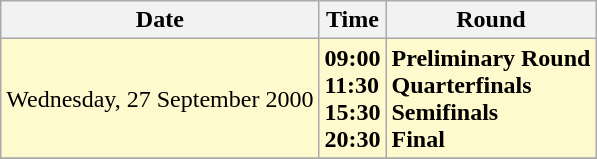<table class="wikitable">
<tr>
<th>Date</th>
<th>Time</th>
<th>Round</th>
</tr>
<tr>
<td style=background:lemonchiffon>Wednesday, 27 September 2000</td>
<td style=background:lemonchiffon><strong>09:00<br>11:30<br>15:30<br>20:30</strong></td>
<td style=background:lemonchiffon><strong>Preliminary Round<br>Quarterfinals<br>Semifinals<br>Final</strong></td>
</tr>
<tr>
</tr>
</table>
